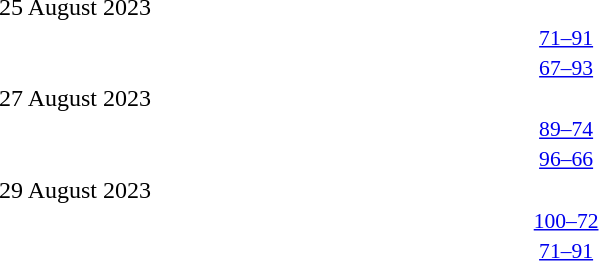<table style="width:100%;" cellspacing="1">
<tr>
<th width=25%></th>
<th width=2%></th>
<th width=6%></th>
<th width=2%></th>
<th width=25%></th>
</tr>
<tr>
<td>25 August 2023</td>
</tr>
<tr style=font-size:90%>
<td align=right></td>
<td></td>
<td align=center><a href='#'>71–91</a></td>
<td></td>
<td></td>
<td></td>
</tr>
<tr style=font-size:90%>
<td align=right></td>
<td></td>
<td align=center><a href='#'>67–93</a></td>
<td></td>
<td></td>
<td></td>
</tr>
<tr>
<td>27 August 2023</td>
</tr>
<tr style=font-size:90%>
<td align=right></td>
<td></td>
<td align=center><a href='#'>89–74</a></td>
<td></td>
<td></td>
<td></td>
</tr>
<tr style=font-size:90%>
<td align=right></td>
<td></td>
<td align=center><a href='#'>96–66</a></td>
<td></td>
<td></td>
<td></td>
</tr>
<tr>
<td>29 August 2023</td>
</tr>
<tr style=font-size:90%>
<td align=right></td>
<td></td>
<td align=center><a href='#'>100–72</a></td>
<td></td>
<td></td>
<td></td>
</tr>
<tr style=font-size:90%>
<td align=right></td>
<td></td>
<td align=center><a href='#'>71–91</a></td>
<td></td>
<td></td>
<td></td>
</tr>
</table>
